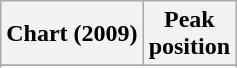<table class="wikitable plainrowheaders" style="text-align:center">
<tr>
<th scope="col">Chart (2009)</th>
<th scope="col">Peak<br> position</th>
</tr>
<tr>
</tr>
<tr>
</tr>
<tr>
</tr>
</table>
